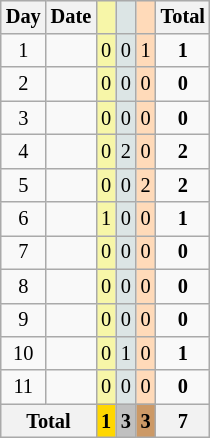<table class=wikitable style="font-size:85%; float:right; text-align:center">
<tr>
<th>Day</th>
<th>Date</th>
<td bgcolor=F7F6A8></td>
<td bgcolor=DCE5E5></td>
<td bgcolor=FFDAB9></td>
<th>Total</th>
</tr>
<tr>
<td>1</td>
<td></td>
<td bgcolor=F7F6A8>0</td>
<td bgcolor=DCE5E5>0</td>
<td bgcolor=FFDAB9>1</td>
<td><strong>1</strong></td>
</tr>
<tr>
<td>2</td>
<td></td>
<td bgcolor=F7F6A8>0</td>
<td bgcolor=DCE5E5>0</td>
<td bgcolor=FFDAB9>0</td>
<td><strong>0</strong></td>
</tr>
<tr>
<td>3</td>
<td></td>
<td bgcolor=F7F6A8>0</td>
<td bgcolor=DCE5E5>0</td>
<td bgcolor=FFDAB9>0</td>
<td><strong>0</strong></td>
</tr>
<tr>
<td>4</td>
<td></td>
<td bgcolor=F7F6A8>0</td>
<td bgcolor=DCE5E5>2</td>
<td bgcolor=FFDAB9>0</td>
<td><strong>2</strong></td>
</tr>
<tr>
<td>5</td>
<td></td>
<td bgcolor=F7F6A8>0</td>
<td bgcolor=DCE5E5>0</td>
<td bgcolor=FFDAB9>2</td>
<td><strong>2</strong></td>
</tr>
<tr>
<td>6</td>
<td></td>
<td bgcolor=F7F6A8>1</td>
<td bgcolor=DCE5E5>0</td>
<td bgcolor=FFDAB9>0</td>
<td><strong>1</strong></td>
</tr>
<tr>
<td>7</td>
<td></td>
<td bgcolor=F7F6A8>0</td>
<td bgcolor=DCE5E5>0</td>
<td bgcolor=FFDAB9>0</td>
<td><strong>0</strong></td>
</tr>
<tr>
<td>8</td>
<td></td>
<td bgcolor=F7F6A8>0</td>
<td bgcolor=DCE5E5>0</td>
<td bgcolor=FFDAB9>0</td>
<td><strong>0</strong></td>
</tr>
<tr>
<td>9</td>
<td></td>
<td bgcolor=F7F6A8>0</td>
<td bgcolor=DCE5E5>0</td>
<td bgcolor=FFDAB9>0</td>
<td><strong>0</strong></td>
</tr>
<tr>
<td>10</td>
<td></td>
<td bgcolor=F7F6A8>0</td>
<td bgcolor=DCE5E5>1</td>
<td bgcolor=FFDAB9>0</td>
<td><strong>1</strong></td>
</tr>
<tr>
<td>11</td>
<td></td>
<td bgcolor=F7F6A8>0</td>
<td bgcolor=DCE5E5>0</td>
<td bgcolor=FFDAB9>0</td>
<td><strong>0</strong></td>
</tr>
<tr>
<th colspan=2>Total</th>
<th style=background:gold>1</th>
<th style=background:silver>3</th>
<th style=background:#c96>3</th>
<th>7</th>
</tr>
</table>
